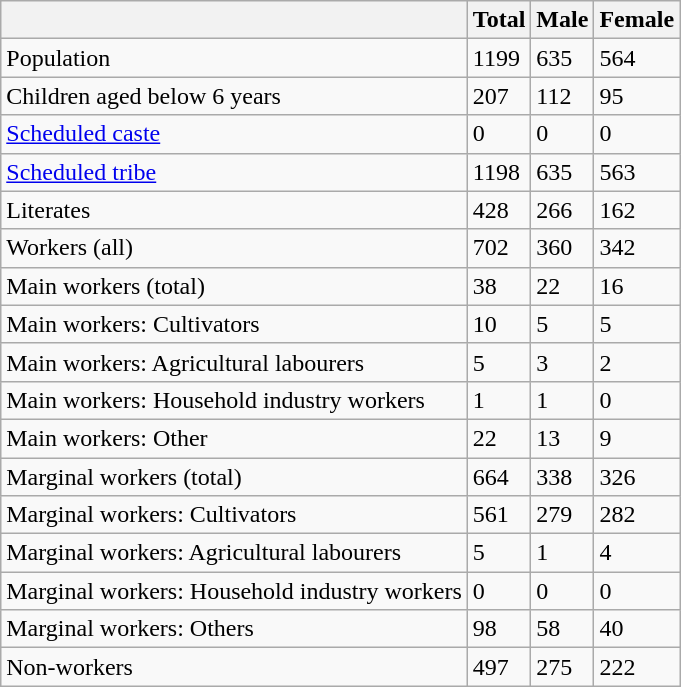<table class="wikitable sortable">
<tr>
<th></th>
<th>Total</th>
<th>Male</th>
<th>Female</th>
</tr>
<tr>
<td>Population</td>
<td>1199</td>
<td>635</td>
<td>564</td>
</tr>
<tr>
<td>Children aged below 6 years</td>
<td>207</td>
<td>112</td>
<td>95</td>
</tr>
<tr>
<td><a href='#'>Scheduled caste</a></td>
<td>0</td>
<td>0</td>
<td>0</td>
</tr>
<tr>
<td><a href='#'>Scheduled tribe</a></td>
<td>1198</td>
<td>635</td>
<td>563</td>
</tr>
<tr>
<td>Literates</td>
<td>428</td>
<td>266</td>
<td>162</td>
</tr>
<tr>
<td>Workers (all)</td>
<td>702</td>
<td>360</td>
<td>342</td>
</tr>
<tr>
<td>Main workers (total)</td>
<td>38</td>
<td>22</td>
<td>16</td>
</tr>
<tr>
<td>Main workers: Cultivators</td>
<td>10</td>
<td>5</td>
<td>5</td>
</tr>
<tr>
<td>Main workers: Agricultural labourers</td>
<td>5</td>
<td>3</td>
<td>2</td>
</tr>
<tr>
<td>Main workers: Household industry workers</td>
<td>1</td>
<td>1</td>
<td>0</td>
</tr>
<tr>
<td>Main workers: Other</td>
<td>22</td>
<td>13</td>
<td>9</td>
</tr>
<tr>
<td>Marginal workers (total)</td>
<td>664</td>
<td>338</td>
<td>326</td>
</tr>
<tr>
<td>Marginal workers: Cultivators</td>
<td>561</td>
<td>279</td>
<td>282</td>
</tr>
<tr>
<td>Marginal workers: Agricultural labourers</td>
<td>5</td>
<td>1</td>
<td>4</td>
</tr>
<tr>
<td>Marginal workers: Household industry workers</td>
<td>0</td>
<td>0</td>
<td>0</td>
</tr>
<tr>
<td>Marginal workers: Others</td>
<td>98</td>
<td>58</td>
<td>40</td>
</tr>
<tr>
<td>Non-workers</td>
<td>497</td>
<td>275</td>
<td>222</td>
</tr>
</table>
